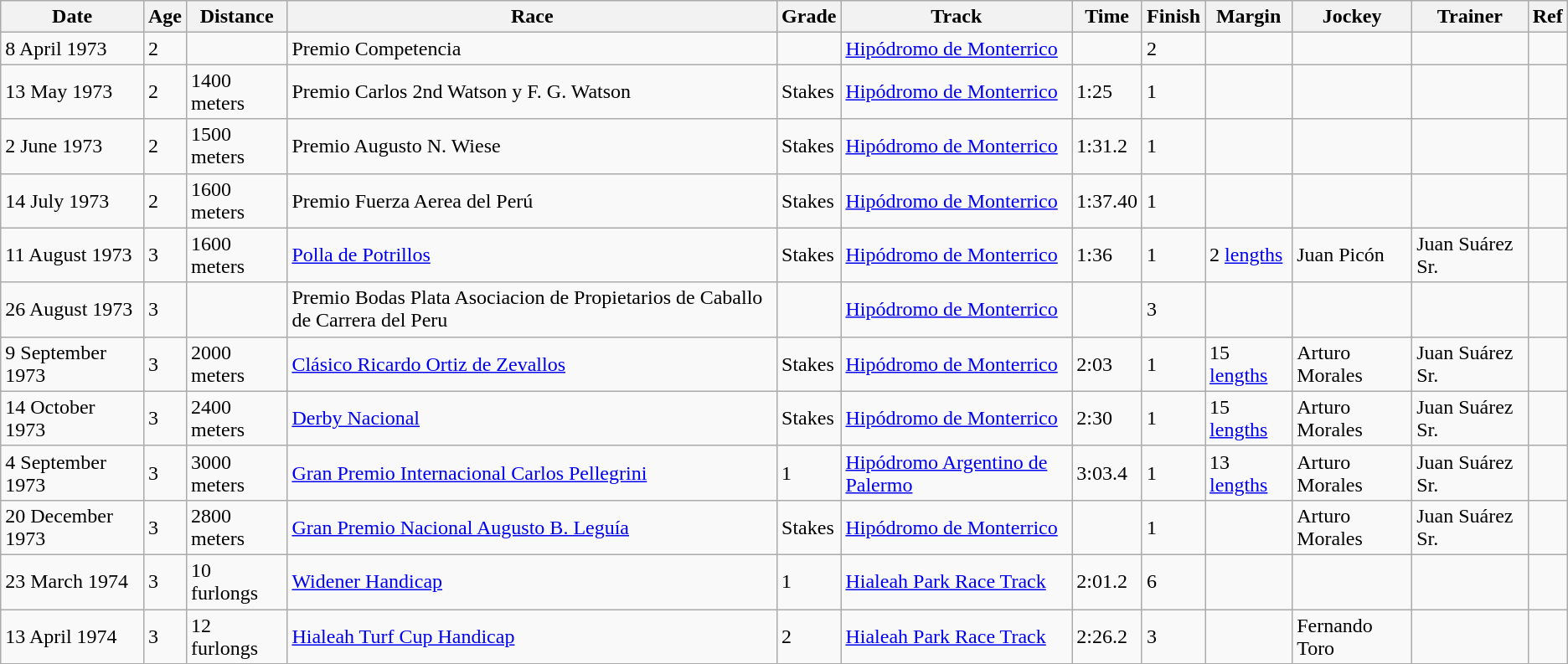<table class="wikitable sortable">
<tr>
<th scope="col">Date</th>
<th scope="col">Age</th>
<th scope="col">Distance</th>
<th scope="col">Race</th>
<th scope="col">Grade</th>
<th scope="col">Track</th>
<th scope="col">Time</th>
<th scope="col">Finish</th>
<th scope="col">Margin</th>
<th scope="col">Jockey</th>
<th scope="col">Trainer</th>
<th class="unsortable" scope="col">Ref</th>
</tr>
<tr>
<td>8 April 1973</td>
<td>2</td>
<td></td>
<td>Premio Competencia</td>
<td></td>
<td><a href='#'>Hipódromo de Monterrico</a></td>
<td></td>
<td>2</td>
<td></td>
<td></td>
<td></td>
<td></td>
</tr>
<tr>
<td>13 May 1973</td>
<td>2</td>
<td>1400 meters</td>
<td>Premio Carlos 2nd Watson y F. G. Watson</td>
<td>Stakes</td>
<td><a href='#'>Hipódromo de Monterrico</a></td>
<td>1:25</td>
<td>1</td>
<td></td>
<td></td>
<td></td>
<td></td>
</tr>
<tr>
<td>2 June 1973</td>
<td>2</td>
<td>1500 meters</td>
<td>Premio Augusto N. Wiese</td>
<td>Stakes</td>
<td><a href='#'>Hipódromo de Monterrico</a></td>
<td>1:31.2</td>
<td>1</td>
<td></td>
<td></td>
<td></td>
<td></td>
</tr>
<tr>
<td>14 July 1973</td>
<td>2</td>
<td>1600 meters</td>
<td>Premio Fuerza Aerea del Perú</td>
<td>Stakes</td>
<td><a href='#'>Hipódromo de Monterrico</a></td>
<td>1:37.40</td>
<td>1</td>
<td></td>
<td></td>
<td></td>
<td></td>
</tr>
<tr>
<td>11 August 1973</td>
<td>3</td>
<td>1600 meters</td>
<td><a href='#'>Polla de Potrillos</a></td>
<td>Stakes</td>
<td><a href='#'>Hipódromo de Monterrico</a></td>
<td>1:36</td>
<td>1</td>
<td>2 <a href='#'>lengths</a></td>
<td>Juan Picón</td>
<td>Juan Suárez Sr.</td>
<td></td>
</tr>
<tr>
<td>26 August 1973</td>
<td>3</td>
<td></td>
<td>Premio Bodas Plata Asociacion de Propietarios de Caballo de Carrera del Peru</td>
<td></td>
<td><a href='#'>Hipódromo de Monterrico</a></td>
<td></td>
<td>3</td>
<td></td>
<td></td>
<td></td>
<td></td>
</tr>
<tr>
<td>9 September 1973</td>
<td>3</td>
<td>2000 meters</td>
<td><a href='#'>Clásico Ricardo Ortiz de Zevallos</a></td>
<td>Stakes</td>
<td><a href='#'>Hipódromo de Monterrico</a></td>
<td>2:03</td>
<td>1</td>
<td>15 <a href='#'>lengths</a></td>
<td>Arturo Morales</td>
<td>Juan Suárez Sr.</td>
<td></td>
</tr>
<tr>
<td>14 October 1973</td>
<td>3</td>
<td>2400 meters</td>
<td><a href='#'>Derby Nacional</a></td>
<td>Stakes</td>
<td><a href='#'>Hipódromo de Monterrico</a></td>
<td>2:30</td>
<td>1</td>
<td>15 <a href='#'>lengths</a></td>
<td>Arturo Morales</td>
<td>Juan Suárez Sr.</td>
<td></td>
</tr>
<tr>
<td>4 September 1973</td>
<td>3</td>
<td>3000 meters</td>
<td><a href='#'>Gran Premio Internacional Carlos Pellegrini</a></td>
<td>1</td>
<td><a href='#'>Hipódromo Argentino de Palermo</a></td>
<td>3:03.4</td>
<td>1</td>
<td>13 <a href='#'>lengths</a></td>
<td>Arturo Morales</td>
<td>Juan Suárez Sr.</td>
<td></td>
</tr>
<tr>
<td>20 December 1973</td>
<td>3</td>
<td>2800 meters</td>
<td><a href='#'>Gran Premio Nacional Augusto B. Leguía</a></td>
<td>Stakes</td>
<td><a href='#'>Hipódromo de Monterrico</a></td>
<td></td>
<td>1</td>
<td></td>
<td>Arturo Morales</td>
<td>Juan Suárez Sr.</td>
<td></td>
</tr>
<tr>
<td>23 March 1974</td>
<td>3</td>
<td>10 furlongs</td>
<td><a href='#'>Widener Handicap</a></td>
<td>1</td>
<td><a href='#'>Hialeah Park Race Track</a></td>
<td>2:01.2</td>
<td>6</td>
<td></td>
<td></td>
<td></td>
<td></td>
</tr>
<tr>
<td>13 April 1974</td>
<td>3</td>
<td>12 furlongs</td>
<td><a href='#'>Hialeah Turf Cup Handicap</a></td>
<td>2</td>
<td><a href='#'>Hialeah Park Race Track</a></td>
<td>2:26.2</td>
<td>3</td>
<td></td>
<td>Fernando Toro</td>
<td></td>
<td></td>
</tr>
</table>
